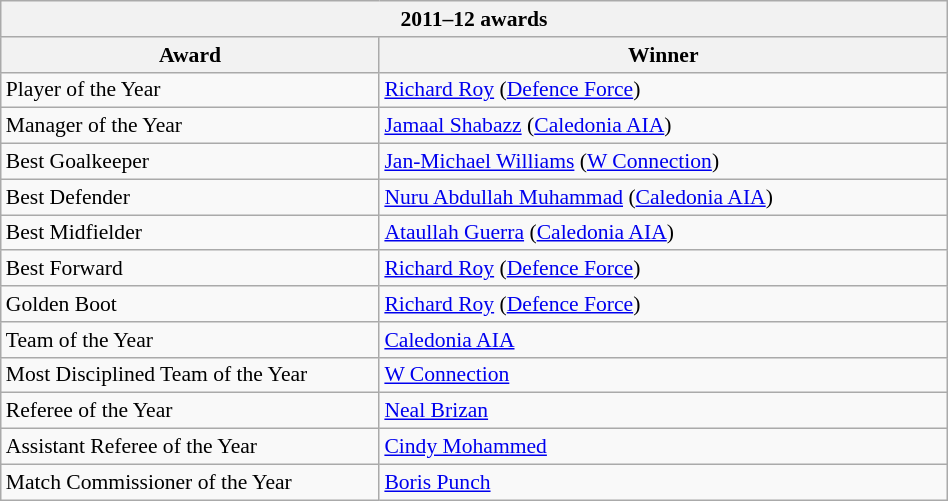<table class="collapsible wikitable collapsed" width=50%; style="font-size:90%;">
<tr>
<th colspan="4">2011–12 awards</th>
</tr>
<tr>
<th width=20%>Award</th>
<th width=30%>Winner</th>
</tr>
<tr>
<td>Player of the Year</td>
<td> <a href='#'>Richard Roy</a> (<a href='#'>Defence Force</a>)</td>
</tr>
<tr>
<td>Manager of the Year</td>
<td> <a href='#'>Jamaal Shabazz</a> (<a href='#'>Caledonia AIA</a>)</td>
</tr>
<tr>
<td>Best Goalkeeper</td>
<td> <a href='#'>Jan-Michael Williams</a> (<a href='#'>W Connection</a>)</td>
</tr>
<tr>
<td>Best Defender</td>
<td> <a href='#'>Nuru Abdullah Muhammad</a> (<a href='#'>Caledonia AIA</a>)</td>
</tr>
<tr>
<td>Best Midfielder</td>
<td> <a href='#'>Ataullah Guerra</a> (<a href='#'>Caledonia AIA</a>)</td>
</tr>
<tr>
<td>Best Forward</td>
<td> <a href='#'>Richard Roy</a> (<a href='#'>Defence Force</a>)</td>
</tr>
<tr>
<td>Golden Boot</td>
<td> <a href='#'>Richard Roy</a> (<a href='#'>Defence Force</a>)</td>
</tr>
<tr>
<td>Team of the Year</td>
<td><a href='#'>Caledonia AIA</a></td>
</tr>
<tr>
<td>Most Disciplined Team of the Year</td>
<td><a href='#'>W Connection</a></td>
</tr>
<tr>
<td>Referee of the Year</td>
<td><a href='#'>Neal Brizan</a></td>
</tr>
<tr>
<td>Assistant Referee of the Year</td>
<td><a href='#'>Cindy Mohammed</a></td>
</tr>
<tr>
<td>Match Commissioner of the Year</td>
<td><a href='#'>Boris Punch</a></td>
</tr>
</table>
